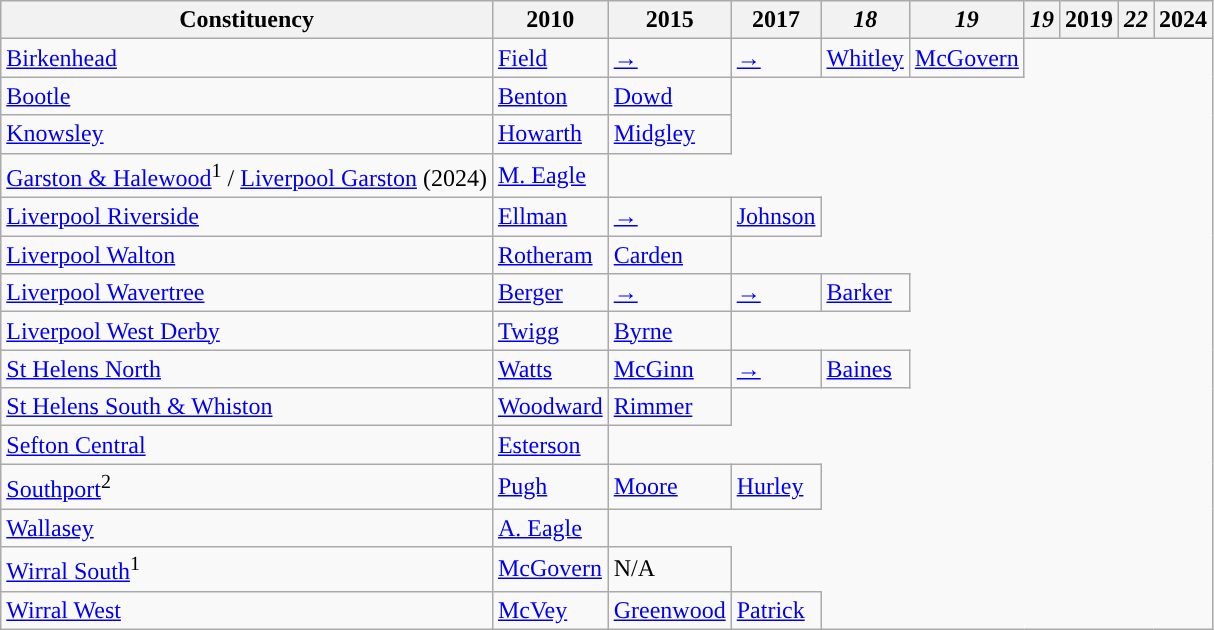<table class="wikitable">
<tr>
<th>Constituency</th>
<th>2010</th>
<th>2015</th>
<th>2017</th>
<th><em>18</em></th>
<th><em>19</em></th>
<th><em>19</em></th>
<th>2019</th>
<th><em>22</em></th>
<th>2024</th>
</tr>
<tr>
<td><a href='#'>Birkenhead</a></td>
<td><a href='#'>Field</a></td>
<td><a href='#'>→</a></td>
<td><a href='#'>→</a></td>
<td><a href='#'>Whitley</a></td>
<td><a href='#'>McGovern</a></td>
</tr>
<tr>
<td><a href='#'>Bootle</a></td>
<td><a href='#'>Benton</a></td>
<td><a href='#'>Dowd</a></td>
</tr>
<tr>
<td><a href='#'>Knowsley</a></td>
<td><a href='#'>Howarth</a></td>
<td><a href='#'>Midgley</a></td>
</tr>
<tr>
<td><a href='#'>Garston & Halewood</a><sup>1</sup> / <a href='#'>Liverpool Garston</a> (2024)</td>
<td><a href='#'>M. Eagle</a></td>
</tr>
<tr>
<td><a href='#'>Liverpool Riverside</a></td>
<td><a href='#'>Ellman</a></td>
<td><a href='#'>→</a></td>
<td><a href='#'>Johnson</a></td>
</tr>
<tr>
<td><a href='#'>Liverpool Walton</a></td>
<td><a href='#'>Rotheram</a></td>
<td><a href='#'>Carden</a></td>
</tr>
<tr>
<td><a href='#'>Liverpool Wavertree</a></td>
<td><a href='#'>Berger</a></td>
<td><a href='#'>→</a></td>
<td><a href='#'>→</a></td>
<td><a href='#'>Barker</a></td>
</tr>
<tr>
<td><a href='#'>Liverpool West Derby</a></td>
<td><a href='#'>Twigg</a></td>
<td><a href='#'>Byrne</a></td>
</tr>
<tr>
<td><a href='#'>St Helens North</a></td>
<td><a href='#'>Watts</a></td>
<td><a href='#'>McGinn</a></td>
<td><a href='#'>→</a></td>
<td><a href='#'>Baines</a></td>
</tr>
<tr>
<td><a href='#'>St Helens South & Whiston</a></td>
<td><a href='#'>Woodward</a></td>
<td><a href='#'>Rimmer</a></td>
</tr>
<tr>
<td><a href='#'>Sefton Central</a></td>
<td><a href='#'>Esterson</a></td>
</tr>
<tr>
<td><a href='#'>Southport</a><sup>2</sup></td>
<td><a href='#'>Pugh</a></td>
<td><a href='#'>Moore</a></td>
<td><a href='#'>Hurley</a></td>
</tr>
<tr>
<td><a href='#'>Wallasey</a></td>
<td><a href='#'>A. Eagle</a></td>
</tr>
<tr>
<td><a href='#'>Wirral South</a><sup>1</sup></td>
<td><a href='#'>McGovern</a></td>
<td>N/A</td>
</tr>
<tr>
<td><a href='#'>Wirral West</a></td>
<td><a href='#'>McVey</a></td>
<td><a href='#'>Greenwood</a></td>
<td><a href='#'>Patrick</a></td>
</tr>
</table>
